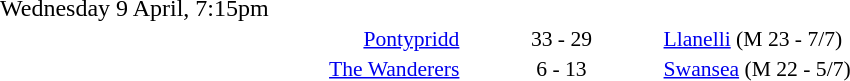<table style="width:70%;" cellspacing="1">
<tr>
<th width=35%></th>
<th width=15%></th>
<th></th>
</tr>
<tr>
<td>Wednesday 9 April, 7:15pm</td>
</tr>
<tr style=font-size:90%>
<td align=right><a href='#'>Pontypridd</a></td>
<td align=center>33 - 29</td>
<td><a href='#'>Llanelli</a> (M 23 - 7/7)</td>
</tr>
<tr style=font-size:90%>
<td align=right><a href='#'>The Wanderers</a></td>
<td align=center>6 - 13</td>
<td><a href='#'>Swansea</a> (M 22 - 5/7)</td>
</tr>
</table>
